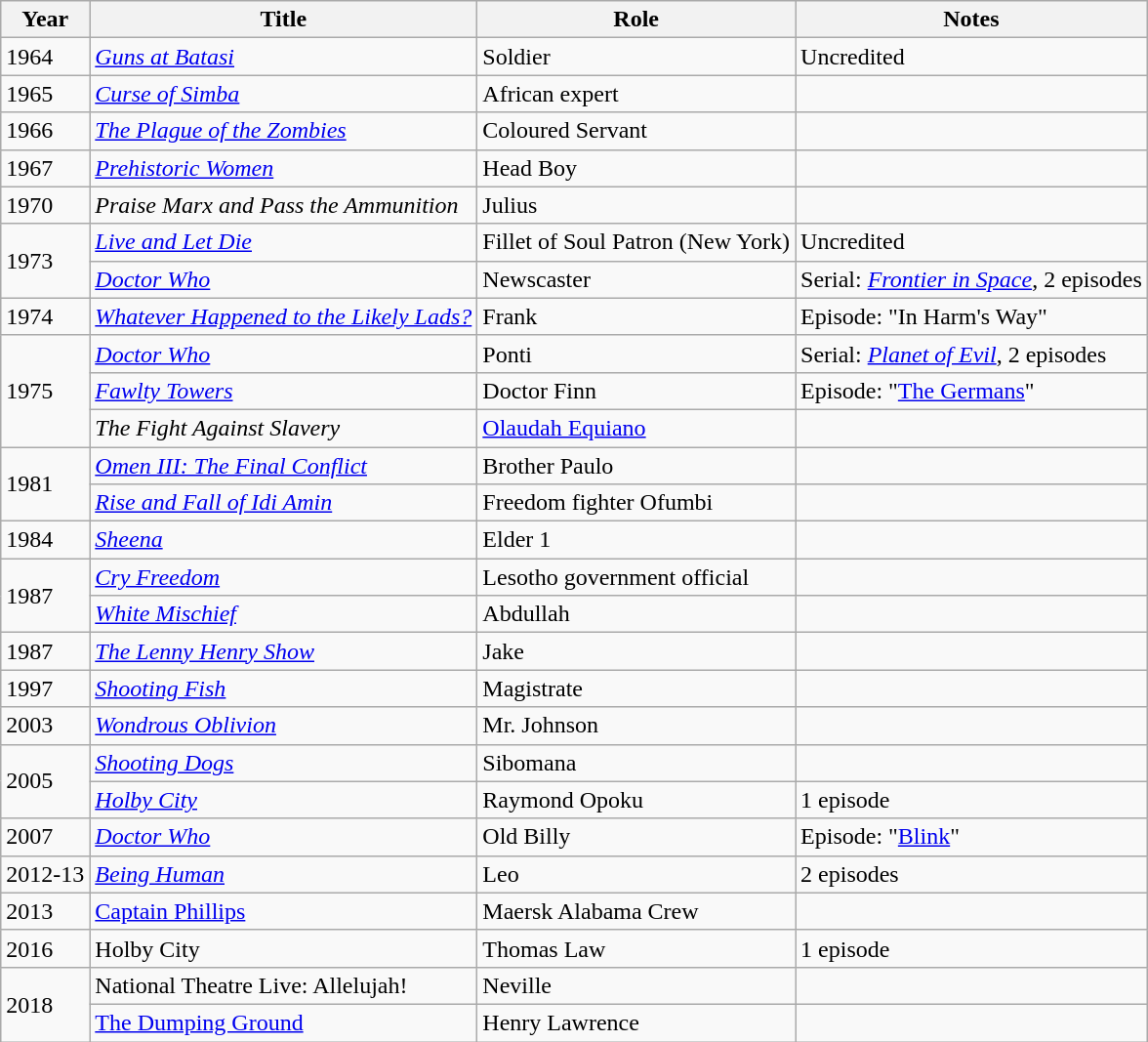<table class="wikitable">
<tr>
<th>Year</th>
<th>Title</th>
<th>Role</th>
<th>Notes</th>
</tr>
<tr>
<td>1964</td>
<td><em><a href='#'>Guns at Batasi</a></em></td>
<td>Soldier</td>
<td>Uncredited</td>
</tr>
<tr>
<td>1965</td>
<td><em><a href='#'>Curse of Simba</a></em></td>
<td>African expert</td>
<td></td>
</tr>
<tr>
<td>1966</td>
<td><em><a href='#'>The Plague of the Zombies</a></em></td>
<td>Coloured Servant</td>
<td></td>
</tr>
<tr>
<td>1967</td>
<td><em><a href='#'>Prehistoric Women</a></em></td>
<td>Head Boy</td>
<td></td>
</tr>
<tr>
<td>1970</td>
<td><em>Praise Marx and Pass the Ammunition</em></td>
<td>Julius</td>
<td></td>
</tr>
<tr>
<td rowspan="2">1973</td>
<td><em><a href='#'>Live and Let Die</a></em></td>
<td>Fillet of Soul Patron (New York)</td>
<td>Uncredited</td>
</tr>
<tr>
<td><em><a href='#'>Doctor Who</a></em></td>
<td>Newscaster</td>
<td>Serial: <em><a href='#'>Frontier in Space</a></em>, 2 episodes</td>
</tr>
<tr>
<td>1974</td>
<td><em><a href='#'>Whatever Happened to the Likely Lads?</a></em></td>
<td>Frank</td>
<td>Episode: "In Harm's Way"</td>
</tr>
<tr>
<td rowspan="3">1975</td>
<td><em><a href='#'>Doctor Who</a></em></td>
<td>Ponti</td>
<td>Serial: <em><a href='#'>Planet of Evil</a></em>, 2 episodes</td>
</tr>
<tr>
<td><em><a href='#'>Fawlty Towers</a></em></td>
<td>Doctor Finn</td>
<td>Episode: "<a href='#'>The Germans</a>"</td>
</tr>
<tr>
<td><em>The Fight Against Slavery</em></td>
<td><a href='#'>Olaudah Equiano</a></td>
<td></td>
</tr>
<tr>
<td rowspan="2">1981</td>
<td><em><a href='#'>Omen III: The Final Conflict</a></em></td>
<td>Brother Paulo</td>
<td></td>
</tr>
<tr>
<td><em><a href='#'>Rise and Fall of Idi Amin</a></em></td>
<td>Freedom fighter Ofumbi</td>
<td></td>
</tr>
<tr>
<td>1984</td>
<td><em><a href='#'>Sheena</a></em></td>
<td>Elder 1</td>
<td></td>
</tr>
<tr>
<td rowspan="2">1987</td>
<td><em><a href='#'>Cry Freedom</a></em></td>
<td>Lesotho government official</td>
<td></td>
</tr>
<tr>
<td><em><a href='#'>White Mischief</a></em></td>
<td>Abdullah</td>
<td></td>
</tr>
<tr>
<td>1987</td>
<td><em><a href='#'>The Lenny Henry Show</a></em></td>
<td>Jake</td>
<td></td>
</tr>
<tr>
<td>1997</td>
<td><em><a href='#'>Shooting Fish</a></em></td>
<td>Magistrate</td>
<td></td>
</tr>
<tr>
<td>2003</td>
<td><em><a href='#'>Wondrous Oblivion</a></em></td>
<td>Mr. Johnson</td>
<td></td>
</tr>
<tr>
<td rowspan="2">2005</td>
<td><em><a href='#'>Shooting Dogs</a></em></td>
<td>Sibomana</td>
<td></td>
</tr>
<tr>
<td><em><a href='#'>Holby City</a></em></td>
<td>Raymond Opoku</td>
<td>1 episode</td>
</tr>
<tr>
<td>2007</td>
<td><em><a href='#'>Doctor Who</a></em></td>
<td>Old Billy</td>
<td>Episode: "<a href='#'>Blink</a>"</td>
</tr>
<tr>
<td>2012-13</td>
<td><em><a href='#'>Being Human</a></td>
<td>Leo</td>
<td>2 episodes</td>
</tr>
<tr>
<td>2013</td>
<td></em><a href='#'>Captain Phillips</a><em></td>
<td>Maersk Alabama Crew</td>
<td></td>
</tr>
<tr>
<td>2016</td>
<td></em>Holby City<em></td>
<td>Thomas Law</td>
<td>1 episode</td>
</tr>
<tr>
<td rowspan="2">2018</td>
<td></em>National Theatre Live: Allelujah!<em></td>
<td>Neville</td>
<td></td>
</tr>
<tr>
<td></em><a href='#'>The Dumping Ground</a><em></td>
<td>Henry Lawrence</td>
<td></td>
</tr>
</table>
